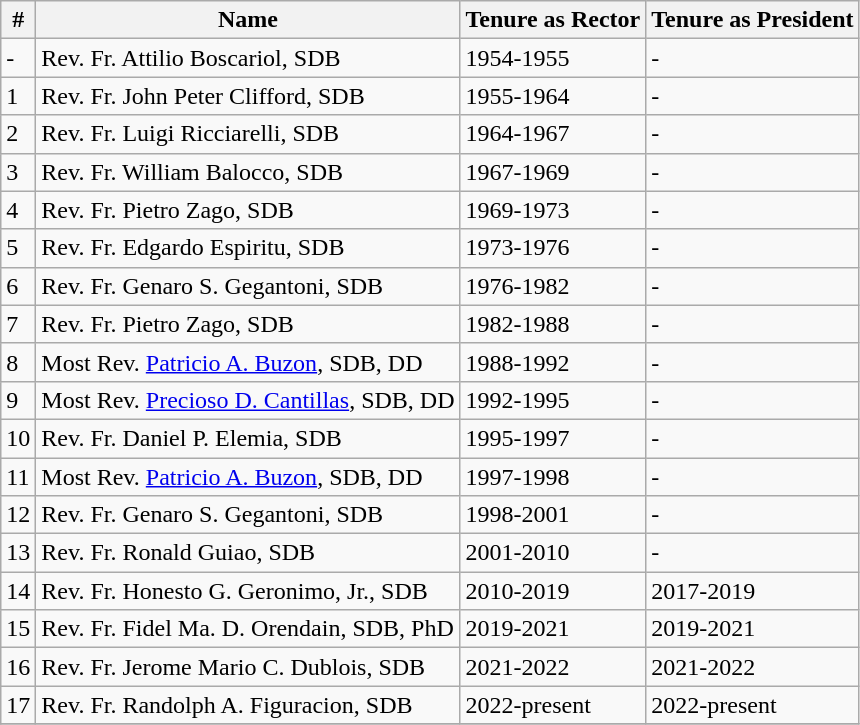<table class="wikitable sortable">
<tr>
<th>#</th>
<th>Name</th>
<th>Tenure as Rector</th>
<th>Tenure as President</th>
</tr>
<tr>
<td>-</td>
<td>Rev. Fr. Attilio Boscariol, SDB</td>
<td>1954-1955</td>
<td>-</td>
</tr>
<tr>
<td>1</td>
<td>Rev. Fr. John Peter Clifford, SDB</td>
<td>1955-1964</td>
<td>-</td>
</tr>
<tr>
<td>2</td>
<td>Rev. Fr. Luigi Ricciarelli, SDB</td>
<td>1964-1967</td>
<td>-</td>
</tr>
<tr>
<td>3</td>
<td>Rev. Fr. William Balocco, SDB</td>
<td>1967-1969</td>
<td>-</td>
</tr>
<tr>
<td>4</td>
<td>Rev. Fr. Pietro Zago, SDB</td>
<td>1969-1973</td>
<td>-</td>
</tr>
<tr>
<td>5</td>
<td>Rev. Fr. Edgardo Espiritu, SDB</td>
<td>1973-1976</td>
<td>-</td>
</tr>
<tr>
<td>6</td>
<td>Rev. Fr. Genaro S. Gegantoni, SDB</td>
<td>1976-1982</td>
<td>-</td>
</tr>
<tr>
<td>7</td>
<td>Rev. Fr. Pietro Zago, SDB</td>
<td>1982-1988</td>
<td>-</td>
</tr>
<tr>
<td>8</td>
<td>Most Rev. <a href='#'>Patricio A. Buzon</a>, SDB, DD</td>
<td>1988-1992</td>
<td>-</td>
</tr>
<tr>
<td>9</td>
<td>Most Rev. <a href='#'>Precioso D. Cantillas</a>, SDB, DD</td>
<td>1992-1995</td>
<td>-</td>
</tr>
<tr>
<td>10</td>
<td>Rev. Fr. Daniel P. Elemia, SDB</td>
<td>1995-1997</td>
<td>-</td>
</tr>
<tr>
<td>11</td>
<td>Most Rev. <a href='#'>Patricio A. Buzon</a>, SDB, DD</td>
<td>1997-1998</td>
<td>-</td>
</tr>
<tr>
<td>12</td>
<td>Rev. Fr. Genaro S. Gegantoni, SDB</td>
<td>1998-2001</td>
<td>-</td>
</tr>
<tr>
<td>13</td>
<td>Rev. Fr. Ronald Guiao, SDB</td>
<td>2001-2010</td>
<td>-</td>
</tr>
<tr>
<td>14</td>
<td>Rev. Fr. Honesto G. Geronimo, Jr., SDB</td>
<td>2010-2019</td>
<td>2017-2019</td>
</tr>
<tr>
<td>15</td>
<td>Rev. Fr. Fidel Ma. D. Orendain, SDB, PhD</td>
<td>2019-2021</td>
<td>2019-2021</td>
</tr>
<tr>
<td>16</td>
<td>Rev. Fr. Jerome Mario C. Dublois, SDB</td>
<td>2021-2022</td>
<td>2021-2022</td>
</tr>
<tr>
<td>17</td>
<td>Rev. Fr. Randolph A. Figuracion, SDB</td>
<td>2022-present</td>
<td>2022-present</td>
</tr>
<tr>
</tr>
</table>
